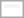<table style="border:1px #AAAAAA solid;">
<tr>
<th colspan=3 style="background-color:#F2F2F2;"></th>
</tr>
<tr>
<td></td>
<td></td>
<td></td>
</tr>
</table>
